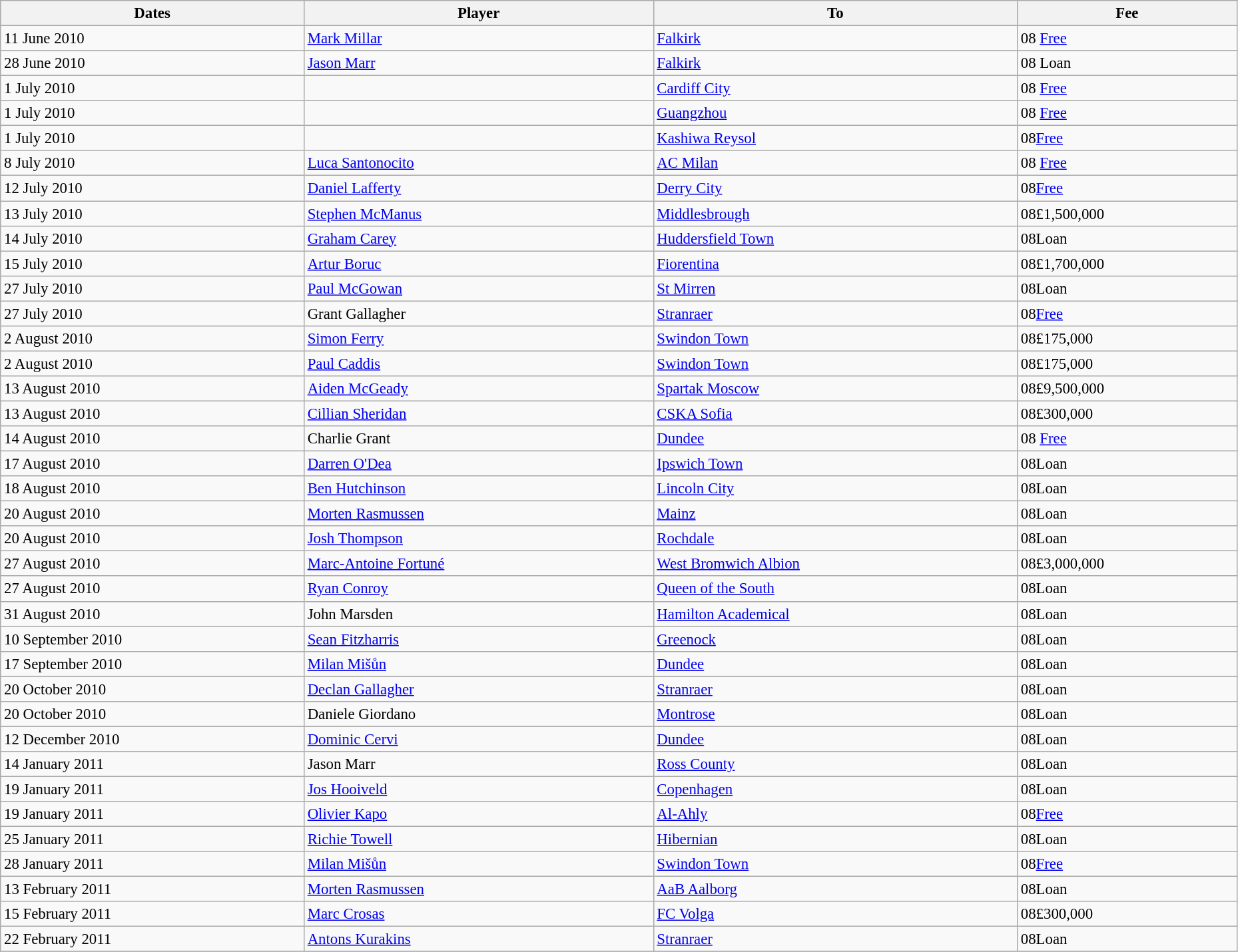<table class="wikitable" style="text-align:center; font-size:95%;width:98%; text-align:left">
<tr>
<th>Dates</th>
<th>Player</th>
<th>To</th>
<th>Fee</th>
</tr>
<tr>
<td>11 June 2010</td>
<td> <a href='#'>Mark Millar</a></td>
<td> <a href='#'>Falkirk</a></td>
<td><span>08</span> <a href='#'>Free</a></td>
</tr>
<tr --->
<td>28 June 2010</td>
<td> <a href='#'>Jason Marr</a></td>
<td> <a href='#'>Falkirk</a></td>
<td><span>08</span> Loan</td>
</tr>
<tr --->
<td>1 July 2010</td>
<td> </td>
<td> <a href='#'>Cardiff City</a></td>
<td><span>08</span> <a href='#'>Free</a></td>
</tr>
<tr --->
<td>1 July 2010</td>
<td> </td>
<td> <a href='#'>Guangzhou</a></td>
<td><span>08</span> <a href='#'>Free</a></td>
</tr>
<tr --->
<td>1 July 2010</td>
<td> </td>
<td> <a href='#'>Kashiwa Reysol</a></td>
<td><span>08</span><a href='#'>Free</a></td>
</tr>
<tr --->
<td>8 July 2010</td>
<td> <a href='#'>Luca Santonocito</a></td>
<td> <a href='#'>AC Milan</a></td>
<td><span>08</span> <a href='#'>Free</a></td>
</tr>
<tr --->
<td>12 July 2010</td>
<td> <a href='#'>Daniel Lafferty</a></td>
<td> <a href='#'>Derry City</a></td>
<td><span>08</span><a href='#'>Free</a></td>
</tr>
<tr --->
<td>13 July 2010</td>
<td> <a href='#'>Stephen McManus</a></td>
<td> <a href='#'>Middlesbrough</a></td>
<td><span>08</span>£1,500,000</td>
</tr>
<tr --->
<td>14 July 2010</td>
<td> <a href='#'>Graham Carey</a></td>
<td> <a href='#'>Huddersfield Town</a></td>
<td><span>08</span>Loan</td>
</tr>
<tr --->
<td>15 July 2010</td>
<td> <a href='#'>Artur Boruc</a></td>
<td> <a href='#'>Fiorentina</a></td>
<td><span>08</span>£1,700,000</td>
</tr>
<tr --->
<td>27 July 2010</td>
<td> <a href='#'>Paul McGowan</a></td>
<td> <a href='#'>St Mirren</a></td>
<td><span>08</span>Loan</td>
</tr>
<tr --->
<td>27 July 2010</td>
<td> Grant Gallagher</td>
<td> <a href='#'>Stranraer</a></td>
<td><span>08</span><a href='#'>Free</a></td>
</tr>
<tr --->
<td>2 August 2010</td>
<td> <a href='#'>Simon Ferry</a></td>
<td> <a href='#'>Swindon Town</a></td>
<td><span>08</span>£175,000</td>
</tr>
<tr --->
<td>2 August 2010</td>
<td> <a href='#'>Paul Caddis</a></td>
<td> <a href='#'>Swindon Town</a></td>
<td><span>08</span>£175,000</td>
</tr>
<tr --->
<td>13 August 2010</td>
<td> <a href='#'>Aiden McGeady</a></td>
<td> <a href='#'>Spartak Moscow</a></td>
<td><span>08</span>£9,500,000</td>
</tr>
<tr --->
<td>13 August 2010</td>
<td> <a href='#'>Cillian Sheridan</a></td>
<td> <a href='#'>CSKA Sofia</a></td>
<td><span>08</span>£300,000</td>
</tr>
<tr --->
<td>14 August 2010</td>
<td> Charlie Grant</td>
<td> <a href='#'>Dundee</a></td>
<td><span>08</span> <a href='#'>Free</a></td>
</tr>
<tr --->
<td>17 August 2010</td>
<td> <a href='#'>Darren O'Dea</a></td>
<td> <a href='#'>Ipswich Town</a></td>
<td><span>08</span>Loan</td>
</tr>
<tr --->
<td>18 August 2010</td>
<td> <a href='#'>Ben Hutchinson</a></td>
<td> <a href='#'>Lincoln City</a></td>
<td><span>08</span>Loan</td>
</tr>
<tr --->
<td>20 August 2010</td>
<td> <a href='#'>Morten Rasmussen</a></td>
<td> <a href='#'>Mainz</a></td>
<td><span>08</span>Loan</td>
</tr>
<tr --->
<td>20 August 2010</td>
<td> <a href='#'>Josh Thompson</a></td>
<td> <a href='#'>Rochdale</a></td>
<td><span>08</span>Loan</td>
</tr>
<tr --->
<td>27 August 2010</td>
<td> <a href='#'>Marc-Antoine Fortuné</a></td>
<td> <a href='#'>West Bromwich Albion</a></td>
<td><span>08</span>£3,000,000</td>
</tr>
<tr --->
<td>27 August 2010</td>
<td> <a href='#'>Ryan Conroy</a></td>
<td> <a href='#'>Queen of the South</a></td>
<td><span>08</span>Loan</td>
</tr>
<tr --->
<td>31 August 2010</td>
<td> John Marsden</td>
<td> <a href='#'>Hamilton Academical</a></td>
<td><span>08</span>Loan</td>
</tr>
<tr --->
<td>10 September 2010</td>
<td> <a href='#'>Sean Fitzharris</a></td>
<td> <a href='#'>Greenock</a></td>
<td><span>08</span>Loan</td>
</tr>
<tr --->
<td>17 September 2010</td>
<td> <a href='#'>Milan Mišůn</a></td>
<td> <a href='#'>Dundee</a></td>
<td><span>08</span>Loan</td>
</tr>
<tr --->
<td>20 October 2010</td>
<td> <a href='#'>Declan Gallagher</a></td>
<td> <a href='#'>Stranraer</a></td>
<td><span>08</span>Loan</td>
</tr>
<tr --->
<td>20 October 2010</td>
<td> Daniele Giordano</td>
<td> <a href='#'>Montrose</a></td>
<td><span>08</span>Loan</td>
</tr>
<tr --->
<td>12 December 2010</td>
<td> <a href='#'>Dominic Cervi</a></td>
<td> <a href='#'>Dundee</a></td>
<td><span>08</span>Loan</td>
</tr>
<tr --->
<td>14 January 2011</td>
<td> Jason Marr</td>
<td> <a href='#'>Ross County</a></td>
<td><span>08</span>Loan</td>
</tr>
<tr --->
<td>19 January 2011</td>
<td> <a href='#'>Jos Hooiveld</a></td>
<td> <a href='#'>Copenhagen</a></td>
<td><span>08</span>Loan</td>
</tr>
<tr --->
<td>19 January 2011</td>
<td> <a href='#'>Olivier Kapo</a></td>
<td> <a href='#'>Al-Ahly</a></td>
<td><span>08</span><a href='#'>Free</a></td>
</tr>
<tr --->
<td>25 January 2011</td>
<td> <a href='#'>Richie Towell</a></td>
<td> <a href='#'>Hibernian</a></td>
<td><span>08</span>Loan</td>
</tr>
<tr --->
<td>28 January 2011</td>
<td> <a href='#'>Milan Mišůn</a></td>
<td> <a href='#'>Swindon Town</a></td>
<td><span>08</span><a href='#'>Free</a></td>
</tr>
<tr --->
<td>13 February 2011</td>
<td> <a href='#'>Morten Rasmussen</a></td>
<td> <a href='#'>AaB Aalborg</a></td>
<td><span>08</span>Loan</td>
</tr>
<tr --->
<td>15 February 2011</td>
<td> <a href='#'>Marc Crosas</a></td>
<td> <a href='#'>FC Volga</a></td>
<td><span>08</span>£300,000</td>
</tr>
<tr --->
<td>22 February 2011</td>
<td> <a href='#'>Antons Kurakins</a></td>
<td> <a href='#'>Stranraer</a></td>
<td><span>08</span>Loan</td>
</tr>
<tr --->
</tr>
</table>
